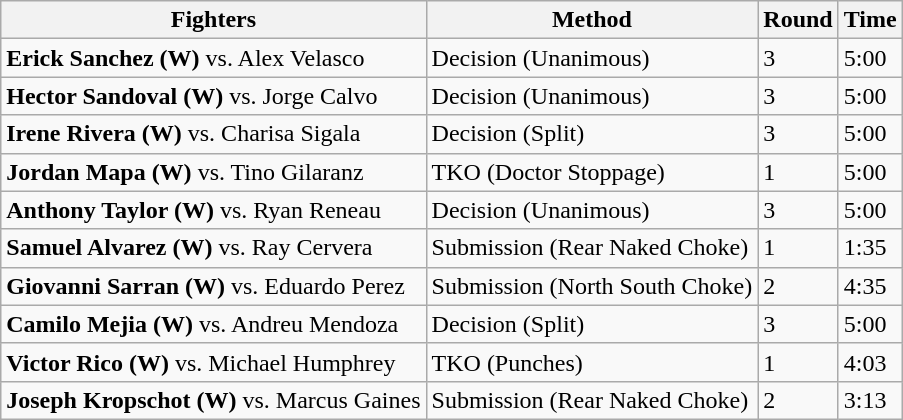<table class="wikitable">
<tr>
<th>Fighters</th>
<th>Method</th>
<th>Round</th>
<th>Time</th>
</tr>
<tr>
<td><strong>Erick Sanchez (W)</strong> vs. Alex Velasco</td>
<td>Decision (Unanimous)</td>
<td>3</td>
<td>5:00</td>
</tr>
<tr>
<td><strong>Hector Sandoval (W)</strong> vs. Jorge Calvo</td>
<td>Decision (Unanimous)</td>
<td>3</td>
<td>5:00</td>
</tr>
<tr>
<td><strong>Irene Rivera (W)</strong> vs. Charisa Sigala</td>
<td>Decision (Split)</td>
<td>3</td>
<td>5:00</td>
</tr>
<tr>
<td><strong>Jordan Mapa (W)</strong> vs. Tino Gilaranz</td>
<td>TKO (Doctor Stoppage)</td>
<td>1</td>
<td>5:00</td>
</tr>
<tr>
<td><strong>Anthony Taylor (W)</strong> vs. Ryan Reneau</td>
<td>Decision (Unanimous)</td>
<td>3</td>
<td>5:00</td>
</tr>
<tr>
<td><strong>Samuel Alvarez (W)</strong> vs. Ray Cervera</td>
<td>Submission (Rear Naked Choke)</td>
<td>1</td>
<td>1:35</td>
</tr>
<tr>
<td><strong>Giovanni Sarran (W)</strong> vs. Eduardo Perez</td>
<td>Submission (North South Choke)</td>
<td>2</td>
<td>4:35</td>
</tr>
<tr>
<td><strong>Camilo Mejia (W)</strong> vs. Andreu Mendoza</td>
<td>Decision (Split)</td>
<td>3</td>
<td>5:00</td>
</tr>
<tr>
<td><strong>Victor Rico (W)</strong> vs. Michael Humphrey</td>
<td>TKO (Punches)</td>
<td>1</td>
<td>4:03</td>
</tr>
<tr>
<td><strong>Joseph Kropschot (W)</strong> vs. Marcus Gaines</td>
<td>Submission (Rear Naked Choke)</td>
<td>2</td>
<td>3:13</td>
</tr>
</table>
